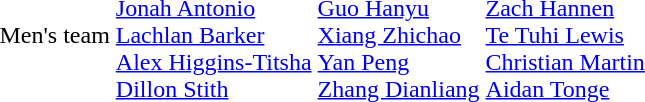<table>
<tr>
<td>Men's team</td>
<td><br><a href='#'>Jonah Antonio</a><br><a href='#'>Lachlan Barker</a><br><a href='#'>Alex Higgins-Titsha</a><br><a href='#'>Dillon Stith</a></td>
<td><br><a href='#'>Guo Hanyu</a><br><a href='#'>Xiang Zhichao</a><br><a href='#'>Yan Peng</a><br><a href='#'>Zhang Dianliang</a></td>
<td><br><a href='#'>Zach Hannen</a><br><a href='#'>Te Tuhi Lewis</a><br><a href='#'>Christian Martin</a><br><a href='#'>Aidan Tonge</a></td>
</tr>
</table>
